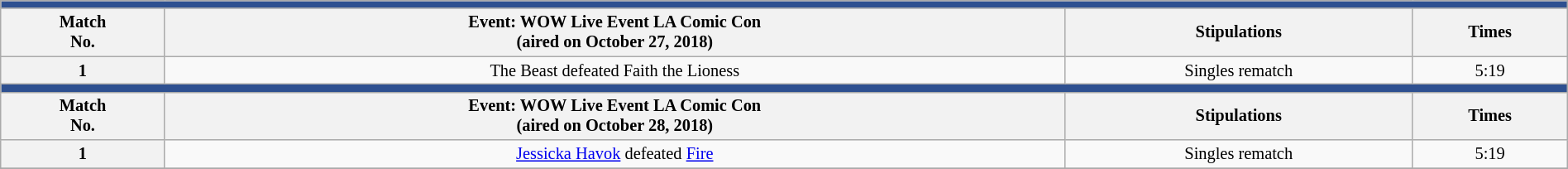<table class="wikitable" style="font-size:85%; text-align:center; width:100%;">
<tr>
<td colspan="4" style="background:#2e5090;"></td>
</tr>
<tr>
<th>Match <br>No.</th>
<th>Event: WOW Live Event LA Comic Con<br>(aired on October 27, 2018)</th>
<th>Stipulations</th>
<th>Times</th>
</tr>
<tr>
<th>1</th>
<td>The Beast defeated Faith the Lioness</td>
<td>Singles rematch</td>
<td>5:19</td>
</tr>
<tr>
<td colspan="4" style="background:#2e5090;"></td>
</tr>
<tr>
<th>Match <br>No.</th>
<th>Event: WOW Live Event LA Comic Con<br>(aired on October 28, 2018)</th>
<th>Stipulations</th>
<th>Times</th>
</tr>
<tr>
<th>1</th>
<td><a href='#'>Jessicka Havok</a> defeated <a href='#'>Fire</a></td>
<td>Singles rematch</td>
<td>5:19</td>
</tr>
<tr>
</tr>
</table>
